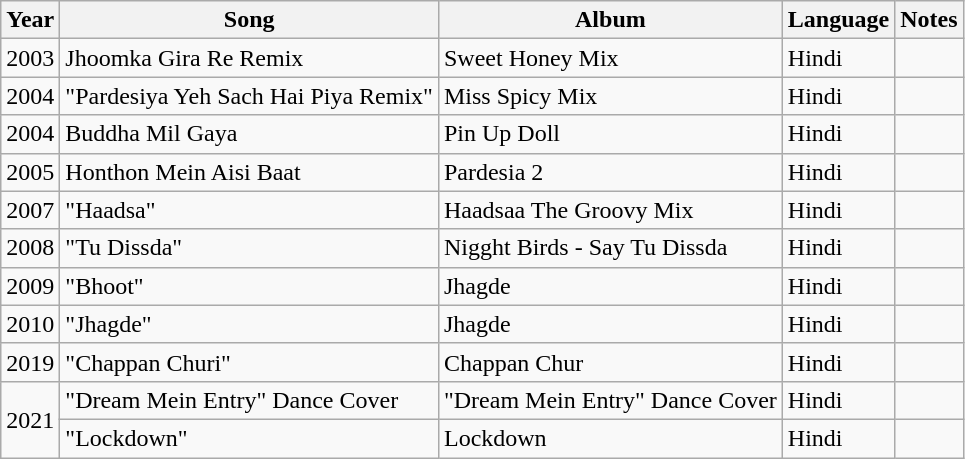<table class="wikitable sortable">
<tr style="text-align:center;">
<th>Year</th>
<th>Song</th>
<th>Album</th>
<th>Language</th>
<th>Notes</th>
</tr>
<tr>
<td>2003</td>
<td>Jhoomka Gira Re Remix</td>
<td>Sweet Honey Mix</td>
<td>Hindi</td>
<td></td>
</tr>
<tr>
<td>2004</td>
<td>"Pardesiya Yeh Sach Hai Piya Remix"</td>
<td>Miss Spicy Mix</td>
<td>Hindi</td>
<td></td>
</tr>
<tr>
<td>2004</td>
<td>Buddha Mil Gaya</td>
<td>Pin Up Doll</td>
<td>Hindi</td>
<td></td>
</tr>
<tr>
<td>2005</td>
<td>Honthon Mein Aisi Baat</td>
<td>Pardesia 2</td>
<td>Hindi</td>
<td></td>
</tr>
<tr>
<td>2007</td>
<td>"Haadsa"</td>
<td>Haadsaa The Groovy Mix</td>
<td>Hindi</td>
<td></td>
</tr>
<tr>
<td>2008</td>
<td>"Tu Dissda"</td>
<td>Nigght Birds - Say Tu Dissda</td>
<td>Hindi</td>
<td></td>
</tr>
<tr>
<td>2009</td>
<td>"Bhoot"</td>
<td>Jhagde</td>
<td>Hindi</td>
<td></td>
</tr>
<tr>
<td>2010</td>
<td>"Jhagde"</td>
<td>Jhagde</td>
<td>Hindi</td>
<td></td>
</tr>
<tr>
<td>2019</td>
<td>"Chappan Churi"</td>
<td>Chappan Chur</td>
<td>Hindi</td>
<td></td>
</tr>
<tr>
<td rowspan="2">2021</td>
<td>"Dream Mein Entry" Dance Cover</td>
<td>"Dream Mein Entry" Dance Cover</td>
<td>Hindi</td>
<td></td>
</tr>
<tr>
<td>"Lockdown"</td>
<td>Lockdown</td>
<td>Hindi</td>
<td></td>
</tr>
</table>
